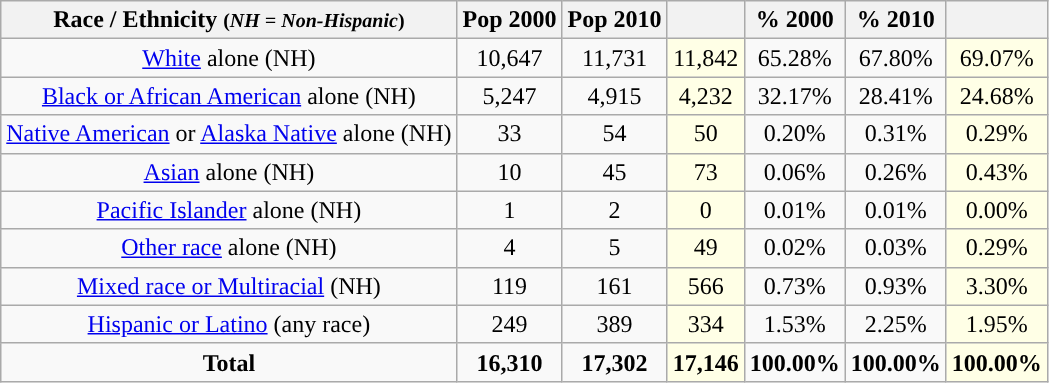<table class="wikitable" style="text-align:center;">
<tr>
<th>Race / Ethnicity <small>(<em>NH = Non-Hispanic</em>)</small></th>
<th>Pop 2000</th>
<th>Pop 2010</th>
<th></th>
<th>% 2000</th>
<th>% 2010</th>
<th></th>
</tr>
<tr>
<td><a href='#'>White</a> alone (NH)</td>
<td>10,647</td>
<td>11,731</td>
<td style='background: #ffffe6;'>11,842</td>
<td>65.28%</td>
<td>67.80%</td>
<td style='background: #ffffe6;'>69.07%</td>
</tr>
<tr>
<td><a href='#'>Black or African American</a> alone (NH)</td>
<td>5,247</td>
<td>4,915</td>
<td style='background: #ffffe6;'>4,232</td>
<td>32.17%</td>
<td>28.41%</td>
<td style='background: #ffffe6;'>24.68%</td>
</tr>
<tr>
<td><a href='#'>Native American</a> or <a href='#'>Alaska Native</a> alone (NH)</td>
<td>33</td>
<td>54</td>
<td style='background: #ffffe6;'>50</td>
<td>0.20%</td>
<td>0.31%</td>
<td style='background: #ffffe6;'>0.29%</td>
</tr>
<tr>
<td><a href='#'>Asian</a> alone (NH)</td>
<td>10</td>
<td>45</td>
<td style='background: #ffffe6;'>73</td>
<td>0.06%</td>
<td>0.26%</td>
<td style='background: #ffffe6;'>0.43%</td>
</tr>
<tr>
<td><a href='#'>Pacific Islander</a> alone (NH)</td>
<td>1</td>
<td>2</td>
<td style='background: #ffffe6;'>0</td>
<td>0.01%</td>
<td>0.01%</td>
<td style='background: #ffffe6;'>0.00%</td>
</tr>
<tr>
<td><a href='#'>Other race</a> alone (NH)</td>
<td>4</td>
<td>5</td>
<td style='background: #ffffe6;'>49</td>
<td>0.02%</td>
<td>0.03%</td>
<td style='background: #ffffe6;'>0.29%</td>
</tr>
<tr>
<td><a href='#'>Mixed race or Multiracial</a> (NH)</td>
<td>119</td>
<td>161</td>
<td style='background: #ffffe6;'>566</td>
<td>0.73%</td>
<td>0.93%</td>
<td style='background: #ffffe6;'>3.30%</td>
</tr>
<tr>
<td><a href='#'>Hispanic or Latino</a> (any race)</td>
<td>249</td>
<td>389</td>
<td style='background: #ffffe6;'>334</td>
<td>1.53%</td>
<td>2.25%</td>
<td style='background: #ffffe6;'>1.95%</td>
</tr>
<tr>
<td><strong>Total</strong></td>
<td><strong>16,310</strong></td>
<td><strong>17,302</strong></td>
<td style='background: #ffffe6;'><strong>17,146</strong></td>
<td><strong>100.00%</strong></td>
<td><strong>100.00%</strong></td>
<td style='background: #ffffe6;'><strong>100.00%</strong></td>
</tr>
</table>
